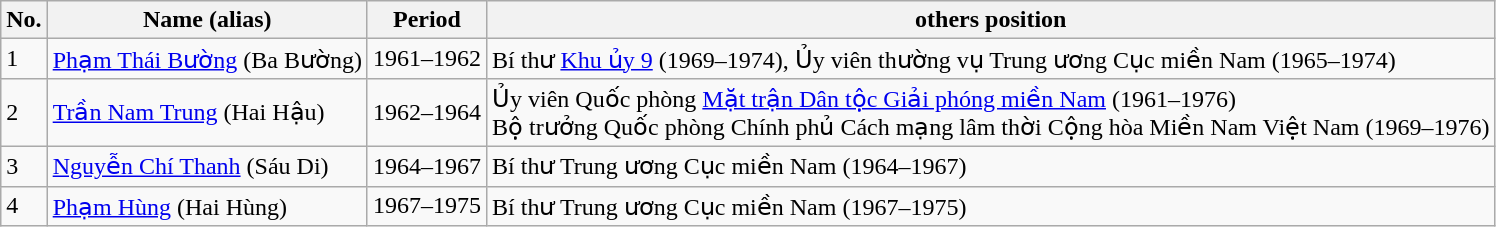<table class="wikitable">
<tr>
<th>No.</th>
<th>Name (alias)</th>
<th>Period</th>
<th>others position</th>
</tr>
<tr>
<td>1</td>
<td><a href='#'>Phạm Thái Bường</a> (Ba Bường)</td>
<td>1961–1962</td>
<td>Bí thư <a href='#'>Khu ủy 9</a> (1969–1974), Ủy viên thường vụ Trung ương Cục miền Nam (1965–1974)</td>
</tr>
<tr>
<td>2</td>
<td><a href='#'>Trần Nam Trung</a> (Hai Hậu)</td>
<td>1962–1964</td>
<td>Ủy viên Quốc phòng <a href='#'>Mặt trận Dân tộc Giải phóng miền Nam</a> (1961–1976)<br> Bộ trưởng Quốc phòng Chính phủ Cách mạng lâm thời Cộng hòa Miền Nam Việt Nam (1969–1976)</td>
</tr>
<tr>
<td>3</td>
<td><a href='#'>Nguyễn Chí Thanh</a> (Sáu Di)</td>
<td>1964–1967</td>
<td>Bí thư Trung ương Cục miền Nam (1964–1967)</td>
</tr>
<tr>
<td>4</td>
<td><a href='#'>Phạm Hùng</a> (Hai Hùng)</td>
<td>1967–1975</td>
<td>Bí thư Trung ương Cục miền Nam (1967–1975)</td>
</tr>
</table>
